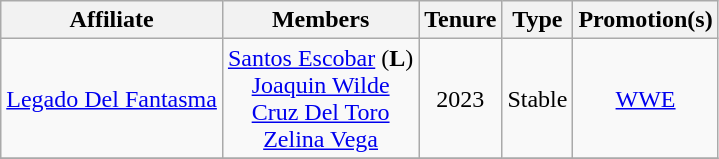<table class="wikitable sortable" style="text-align:center;">
<tr>
<th>Affiliate</th>
<th>Members</th>
<th>Tenure</th>
<th>Type</th>
<th>Promotion(s)</th>
</tr>
<tr>
<td><a href='#'>Legado Del Fantasma</a></td>
<td><a href='#'>Santos Escobar</a> (<strong>L</strong>)<br><a href='#'>Joaquin Wilde</a><br><a href='#'>Cruz Del Toro</a><br><a href='#'>Zelina Vega</a></td>
<td>2023</td>
<td>Stable</td>
<td><a href='#'>WWE</a></td>
</tr>
<tr>
</tr>
</table>
